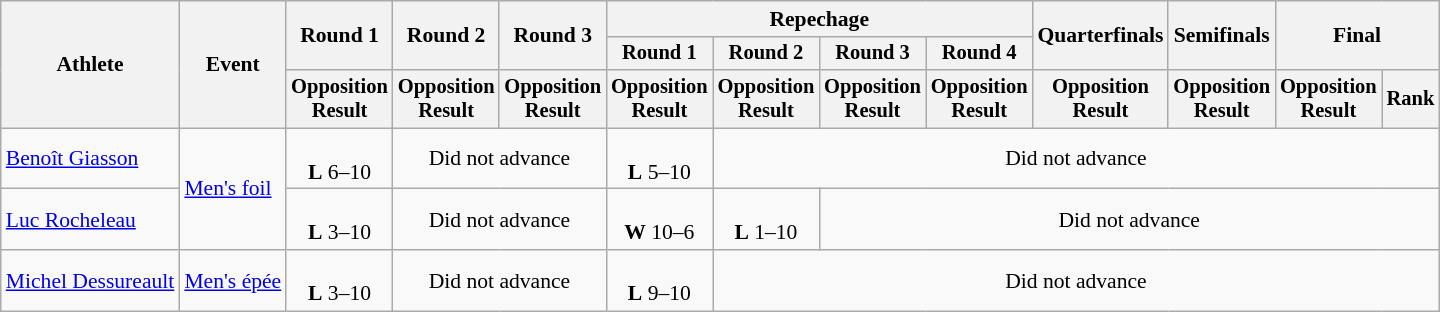<table class="wikitable" style="font-size:90%">
<tr>
<th rowspan="3">Athlete</th>
<th rowspan="3">Event</th>
<th rowspan="2">Round 1</th>
<th rowspan="2">Round 2</th>
<th rowspan="2">Round 3</th>
<th colspan=4>Repechage</th>
<th rowspan="2">Quarterfinals</th>
<th rowspan="2">Semifinals</th>
<th rowspan="2" colspan=2>Final</th>
</tr>
<tr style="font-size:95%">
<th>Round 1</th>
<th>Round 2</th>
<th>Round 3</th>
<th>Round 4</th>
</tr>
<tr style="font-size:95%">
<th>Opposition<br>Result</th>
<th>Opposition<br>Result</th>
<th>Opposition<br>Result</th>
<th>Opposition<br>Result</th>
<th>Opposition<br>Result</th>
<th>Opposition<br>Result</th>
<th>Opposition<br>Result</th>
<th>Opposition<br>Result</th>
<th>Opposition<br>Result</th>
<th>Opposition<br>Result</th>
<th>Rank</th>
</tr>
<tr align=center>
<td align=left><a href='#'>Benoît Giasson</a></td>
<td align=left rowspan=2><a href='#'>Men's foil</a></td>
<td><br><strong>L</strong> 6–10</td>
<td colspan=2>Did not advance</td>
<td><br><strong>L</strong> 5–10</td>
<td colspan=7>Did not advance</td>
</tr>
<tr align=center>
<td align=left><a href='#'>Luc Rocheleau</a></td>
<td><br><strong>L</strong> 3–10</td>
<td colspan=2>Did not advance</td>
<td><br><strong>W</strong> 10–6</td>
<td><br><strong>L</strong> 1–10</td>
<td colspan=6>Did not advance</td>
</tr>
<tr align=center>
<td align=left><a href='#'>Michel Dessureault</a></td>
<td align=left><a href='#'>Men's épée</a></td>
<td><br><strong>L</strong> 3–10</td>
<td colspan=2>Did not advance</td>
<td><br><strong>L</strong> 9–10</td>
<td colspan=7>Did not advance</td>
</tr>
</table>
